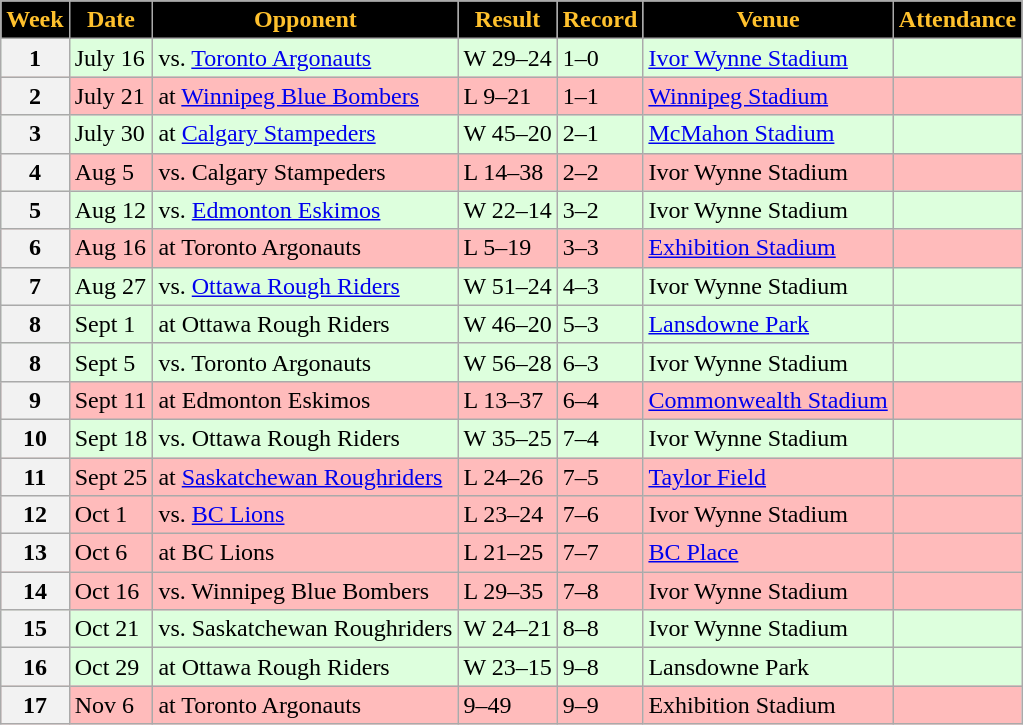<table class="wikitable sortable">
<tr>
<th style="background:black;color:#FFC12D;">Week</th>
<th style="background:black;color:#FFC12D;">Date</th>
<th style="background:black;color:#FFC12D;">Opponent</th>
<th style="background:black;color:#FFC12D;">Result</th>
<th style="background:black;color:#FFC12D;">Record</th>
<th style="background:black;color:#FFC12D;">Venue</th>
<th style="background:black;color:#FFC12D;">Attendance</th>
</tr>
<tr style="background:#ddffdd">
<th>1</th>
<td>July 16</td>
<td>vs. <a href='#'>Toronto Argonauts</a></td>
<td>W 29–24</td>
<td>1–0</td>
<td><a href='#'>Ivor Wynne Stadium</a></td>
<td></td>
</tr>
<tr style="background:#ffbbbb">
<th>2</th>
<td>July 21</td>
<td>at <a href='#'>Winnipeg Blue Bombers</a></td>
<td>L 9–21</td>
<td>1–1</td>
<td><a href='#'>Winnipeg Stadium</a></td>
<td></td>
</tr>
<tr style="background:#ddffdd">
<th>3</th>
<td>July 30</td>
<td>at <a href='#'>Calgary Stampeders</a></td>
<td>W 45–20</td>
<td>2–1</td>
<td><a href='#'>McMahon Stadium</a></td>
<td></td>
</tr>
<tr style="background:#ffbbbb">
<th>4</th>
<td>Aug 5</td>
<td>vs. Calgary Stampeders</td>
<td>L 14–38</td>
<td>2–2</td>
<td>Ivor Wynne Stadium</td>
<td></td>
</tr>
<tr style="background:#ddffdd">
<th>5</th>
<td>Aug 12</td>
<td>vs. <a href='#'>Edmonton Eskimos</a></td>
<td>W 22–14</td>
<td>3–2</td>
<td>Ivor Wynne Stadium</td>
<td></td>
</tr>
<tr style="background:#ffbbbb">
<th>6</th>
<td>Aug 16</td>
<td>at Toronto Argonauts</td>
<td>L 5–19</td>
<td>3–3</td>
<td><a href='#'>Exhibition Stadium</a></td>
<td></td>
</tr>
<tr style="background:#ddffdd">
<th>7</th>
<td>Aug 27</td>
<td>vs. <a href='#'>Ottawa Rough Riders</a></td>
<td>W 51–24</td>
<td>4–3</td>
<td>Ivor Wynne Stadium</td>
<td></td>
</tr>
<tr style="background:#ddffdd">
<th>8</th>
<td>Sept 1</td>
<td>at Ottawa Rough Riders</td>
<td>W 46–20</td>
<td>5–3</td>
<td><a href='#'>Lansdowne Park</a></td>
<td></td>
</tr>
<tr style="background:#ddffdd">
<th>8</th>
<td>Sept 5</td>
<td>vs. Toronto Argonauts</td>
<td>W 56–28</td>
<td>6–3</td>
<td>Ivor Wynne Stadium</td>
<td></td>
</tr>
<tr style="background:#ffbbbb">
<th>9</th>
<td>Sept 11</td>
<td>at Edmonton Eskimos</td>
<td>L 13–37</td>
<td>6–4</td>
<td><a href='#'>Commonwealth Stadium</a></td>
<td></td>
</tr>
<tr style="background:#ddffdd">
<th>10</th>
<td>Sept 18</td>
<td>vs. Ottawa Rough Riders</td>
<td>W 35–25</td>
<td>7–4</td>
<td>Ivor Wynne Stadium</td>
<td></td>
</tr>
<tr style="background:#ffbbbb">
<th>11</th>
<td>Sept 25</td>
<td>at <a href='#'>Saskatchewan Roughriders</a></td>
<td>L 24–26</td>
<td>7–5</td>
<td><a href='#'>Taylor Field</a></td>
<td></td>
</tr>
<tr style="background:#ffbbbb">
<th>12</th>
<td>Oct 1</td>
<td>vs. <a href='#'>BC Lions</a></td>
<td>L 23–24</td>
<td>7–6</td>
<td>Ivor Wynne Stadium</td>
<td></td>
</tr>
<tr style="background:#ffbbbb">
<th>13</th>
<td>Oct 6</td>
<td>at BC Lions</td>
<td>L 21–25</td>
<td>7–7</td>
<td><a href='#'>BC Place</a></td>
<td></td>
</tr>
<tr style="background:#ffbbbb">
<th>14</th>
<td>Oct 16</td>
<td>vs. Winnipeg Blue Bombers</td>
<td>L 29–35</td>
<td>7–8</td>
<td>Ivor Wynne Stadium</td>
<td></td>
</tr>
<tr style="background:#ddffdd">
<th>15</th>
<td>Oct 21</td>
<td>vs. Saskatchewan Roughriders</td>
<td>W 24–21</td>
<td>8–8</td>
<td>Ivor Wynne Stadium</td>
<td></td>
</tr>
<tr style="background:#ddffdd">
<th>16</th>
<td>Oct 29</td>
<td>at Ottawa Rough Riders</td>
<td>W 23–15</td>
<td>9–8</td>
<td>Lansdowne Park</td>
<td></td>
</tr>
<tr style="background:#ffbbbb">
<th>17</th>
<td>Nov 6</td>
<td>at Toronto Argonauts</td>
<td>9–49</td>
<td>9–9</td>
<td>Exhibition Stadium</td>
<td></td>
</tr>
</table>
